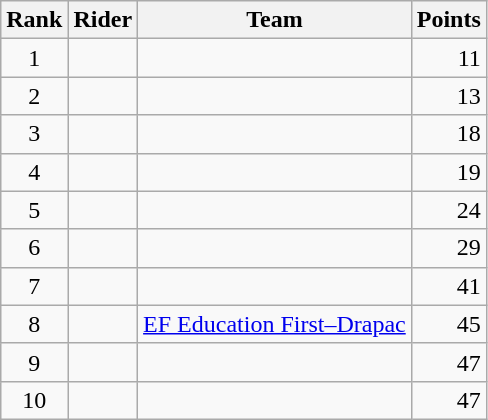<table class="wikitable">
<tr>
<th scope="col">Rank</th>
<th scope="col">Rider</th>
<th scope="col">Team</th>
<th scope="col">Points</th>
</tr>
<tr>
<td style="text-align:center;">1</td>
<td>  </td>
<td></td>
<td style="text-align:right;">11</td>
</tr>
<tr>
<td style="text-align:center;">2</td>
<td></td>
<td></td>
<td style="text-align:right;">13</td>
</tr>
<tr>
<td style="text-align:center;">3</td>
<td> </td>
<td></td>
<td style="text-align:right;">18</td>
</tr>
<tr>
<td style="text-align:center;">4</td>
<td></td>
<td></td>
<td style="text-align:right;">19</td>
</tr>
<tr>
<td style="text-align:center;">5</td>
<td></td>
<td></td>
<td style="text-align:right;">24</td>
</tr>
<tr>
<td style="text-align:center;">6</td>
<td></td>
<td></td>
<td style="text-align:right;">29</td>
</tr>
<tr>
<td style="text-align:center;">7</td>
<td></td>
<td></td>
<td style="text-align:right;">41</td>
</tr>
<tr>
<td style="text-align:center;">8</td>
<td></td>
<td><a href='#'>EF Education First–Drapac</a></td>
<td style="text-align:right;">45</td>
</tr>
<tr>
<td style="text-align:center;">9</td>
<td></td>
<td></td>
<td style="text-align:right;">47</td>
</tr>
<tr>
<td style="text-align:center;">10</td>
<td></td>
<td></td>
<td style="text-align:right;">47</td>
</tr>
</table>
